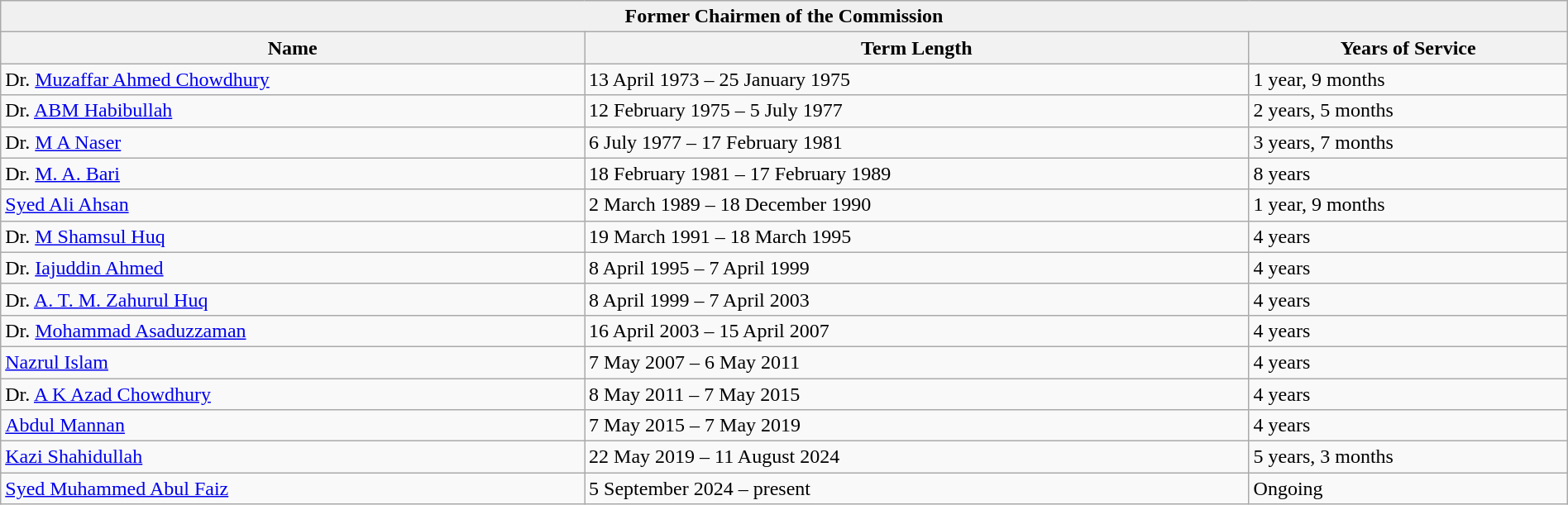<table class="wikitable collapsible" style="width:100%;">
<tr>
<th colspan="3" style="text-align:center; background-color:#f0f0f0;">Former Chairmen of the Commission</th>
</tr>
<tr>
<th>Name</th>
<th>Term Length</th>
<th>Years of Service</th>
</tr>
<tr>
<td>Dr. <a href='#'>Muzaffar Ahmed Chowdhury</a></td>
<td>13 April 1973 – 25 January 1975</td>
<td>1 year, 9 months</td>
</tr>
<tr>
<td>Dr. <a href='#'>ABM Habibullah</a></td>
<td>12 February 1975 – 5 July 1977</td>
<td>2 years, 5 months</td>
</tr>
<tr>
<td>Dr. <a href='#'>M A Naser</a></td>
<td>6 July 1977 – 17 February 1981</td>
<td>3 years, 7 months</td>
</tr>
<tr>
<td>Dr. <a href='#'>M. A. Bari</a></td>
<td>18 February 1981 – 17 February 1989</td>
<td>8 years</td>
</tr>
<tr>
<td><a href='#'>Syed Ali Ahsan</a></td>
<td>2 March 1989 – 18 December 1990</td>
<td>1 year, 9 months</td>
</tr>
<tr>
<td>Dr. <a href='#'>M Shamsul Huq</a></td>
<td>19 March 1991 – 18 March 1995</td>
<td>4 years</td>
</tr>
<tr>
<td>Dr. <a href='#'>Iajuddin Ahmed</a></td>
<td>8 April 1995 – 7 April 1999</td>
<td>4 years</td>
</tr>
<tr>
<td>Dr. <a href='#'>A. T. M. Zahurul Huq</a></td>
<td>8 April 1999 – 7 April 2003</td>
<td>4 years</td>
</tr>
<tr>
<td>Dr. <a href='#'>Mohammad Asaduzzaman</a></td>
<td>16 April 2003 – 15 April 2007</td>
<td>4 years</td>
</tr>
<tr>
<td><a href='#'>Nazrul Islam</a></td>
<td>7 May 2007 – 6 May 2011</td>
<td>4 years</td>
</tr>
<tr>
<td>Dr. <a href='#'>A K Azad Chowdhury</a></td>
<td>8 May 2011 – 7 May 2015</td>
<td>4 years</td>
</tr>
<tr>
<td><a href='#'>Abdul Mannan</a></td>
<td>7 May 2015 – 7 May 2019</td>
<td>4 years</td>
</tr>
<tr>
<td><a href='#'>Kazi Shahidullah</a></td>
<td>22 May 2019 – 11 August 2024</td>
<td>5 years, 3 months</td>
</tr>
<tr>
<td><a href='#'>Syed Muhammed Abul Faiz</a></td>
<td>5 September 2024 – present</td>
<td>Ongoing</td>
</tr>
</table>
